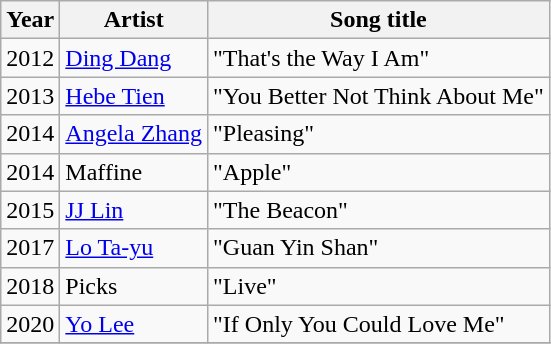<table class="wikitable sortable">
<tr>
<th>Year</th>
<th>Artist</th>
<th>Song title</th>
</tr>
<tr>
<td>2012</td>
<td><a href='#'>Ding Dang</a></td>
<td>"That's the Way I Am"</td>
</tr>
<tr>
<td>2013</td>
<td><a href='#'>Hebe Tien</a></td>
<td>"You Better Not Think About Me"</td>
</tr>
<tr>
<td>2014</td>
<td><a href='#'>Angela Zhang</a></td>
<td>"Pleasing"</td>
</tr>
<tr>
<td>2014</td>
<td>Maffine</td>
<td>"Apple"</td>
</tr>
<tr>
<td>2015</td>
<td><a href='#'>JJ Lin</a></td>
<td>"The Beacon"</td>
</tr>
<tr>
<td>2017</td>
<td><a href='#'>Lo Ta-yu</a></td>
<td>"Guan Yin Shan"</td>
</tr>
<tr>
<td>2018</td>
<td>Picks</td>
<td>"Live"</td>
</tr>
<tr>
<td>2020</td>
<td><a href='#'>Yo Lee</a></td>
<td>"If Only You Could Love Me"</td>
</tr>
<tr>
</tr>
</table>
